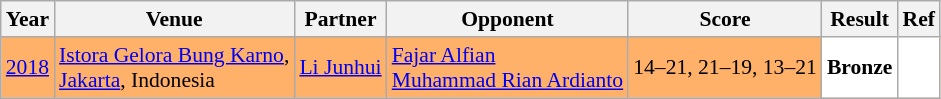<table class="sortable wikitable" style="font-size: 90%;">
<tr>
<th>Year</th>
<th>Venue</th>
<th>Partner</th>
<th>Opponent</th>
<th>Score</th>
<th>Result</th>
<th>Ref</th>
</tr>
<tr style="background:#FFB069">
<td align="center"><a href='#'>2018</a></td>
<td align="left"><a href='#'>Istora Gelora Bung Karno</a>,<br><a href='#'>Jakarta</a>, Indonesia</td>
<td align="left"> <a href='#'>Li Junhui</a></td>
<td align="left"> <a href='#'>Fajar Alfian</a><br> <a href='#'>Muhammad Rian Ardianto</a></td>
<td align="left">14–21, 21–19, 13–21</td>
<td style="text-align:left; background:white"> <strong>Bronze</strong></td>
<td style="text-align:center; background:white"></td>
</tr>
</table>
